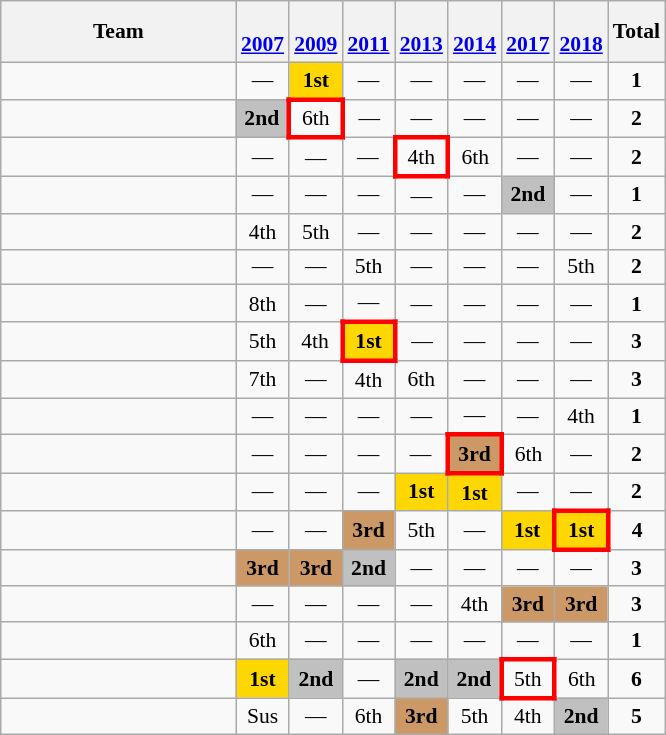<table class="wikitable" style="text-align:center; font-size:90%">
<tr>
<th width=150>Team</th>
<th><br><a href='#'>2007</a></th>
<th><br><a href='#'>2009</a></th>
<th><br><a href='#'>2011</a></th>
<th><br><a href='#'>2013</a></th>
<th><br><a href='#'>2014</a></th>
<th><br><a href='#'>2017</a></th>
<th><br><a href='#'>2018</a></th>
<th>Total</th>
</tr>
<tr>
<td align=left></td>
<td>—</td>
<td bgcolor=Gold><strong>1st</strong></td>
<td>—</td>
<td>—</td>
<td>—</td>
<td>—</td>
<td>—</td>
<td><strong>1</strong></td>
</tr>
<tr>
<td align=left></td>
<td bgcolor=Silver><strong>2nd</strong></td>
<td style="border: 3px solid red">6th</td>
<td>—</td>
<td>—</td>
<td>—</td>
<td>—</td>
<td>—</td>
<td><strong>2</strong></td>
</tr>
<tr>
<td align=left></td>
<td>—</td>
<td>—</td>
<td>—</td>
<td style="border: 3px solid red">4th</td>
<td>6th</td>
<td>—</td>
<td>—</td>
<td><strong>2</strong></td>
</tr>
<tr>
<td align=left></td>
<td>—</td>
<td>—</td>
<td>—</td>
<td>—</td>
<td>—</td>
<td bgcolor=Silver><strong>2nd</strong></td>
<td>—</td>
<td><strong>1</strong></td>
</tr>
<tr>
<td align=left></td>
<td>4th</td>
<td>5th</td>
<td>—</td>
<td>—</td>
<td>—</td>
<td>—</td>
<td>—</td>
<td><strong>2</strong></td>
</tr>
<tr>
<td align=left></td>
<td>—</td>
<td>—</td>
<td>5th</td>
<td>—</td>
<td>—</td>
<td>—</td>
<td>5th</td>
<td><strong>2</strong></td>
</tr>
<tr>
<td align=left></td>
<td>8th</td>
<td>—</td>
<td>—</td>
<td>—</td>
<td>—</td>
<td>—</td>
<td>—</td>
<td><strong>1</strong></td>
</tr>
<tr>
<td align=left></td>
<td>5th</td>
<td>4th</td>
<td style="border: 3px solid red" bgcolor=Gold><strong>1st</strong></td>
<td>—</td>
<td>—</td>
<td>—</td>
<td>—</td>
<td><strong>3</strong></td>
</tr>
<tr>
<td align=left></td>
<td>7th</td>
<td>—</td>
<td>4th</td>
<td>6th</td>
<td>—</td>
<td>—</td>
<td>—</td>
<td><strong>3</strong></td>
</tr>
<tr>
<td align=left></td>
<td>—</td>
<td>—</td>
<td>—</td>
<td>—</td>
<td>—</td>
<td>—</td>
<td>4th</td>
<td><strong>1</strong></td>
</tr>
<tr>
<td align=left></td>
<td>—</td>
<td>—</td>
<td>—</td>
<td>—</td>
<td style="border: 3px solid red" bgcolor=#cc9966><strong>3rd</strong></td>
<td>6th</td>
<td>—</td>
<td><strong>2</strong></td>
</tr>
<tr>
<td align=left></td>
<td>—</td>
<td>—</td>
<td>—</td>
<td bgcolor=Gold><strong>1st</strong></td>
<td bgcolor=Gold><strong>1st</strong></td>
<td>—</td>
<td>—</td>
<td><strong>2</strong></td>
</tr>
<tr>
<td align=left></td>
<td>—</td>
<td>—</td>
<td bgcolor=#cc9966><strong>3rd</strong></td>
<td>5th</td>
<td>—</td>
<td bgcolor=Gold><strong>1st</strong></td>
<td style="border: 3px solid red" bgcolor=Gold><strong>1st</strong></td>
<td><strong>4</strong></td>
</tr>
<tr>
<td align=left></td>
<td bgcolor=#cc9966><strong>3rd</strong></td>
<td bgcolor=#cc9966><strong>3rd</strong></td>
<td bgcolor=Silver><strong>2nd</strong></td>
<td>—</td>
<td>—</td>
<td>—</td>
<td>—</td>
<td><strong>3</strong></td>
</tr>
<tr>
<td align=left></td>
<td>—</td>
<td>—</td>
<td>—</td>
<td>—</td>
<td>4th</td>
<td bgcolor=#cc9966><strong>3rd</strong></td>
<td bgcolor=#cc9966><strong>3rd</strong></td>
<td><strong>3</strong></td>
</tr>
<tr>
<td align=left></td>
<td>6th</td>
<td>—</td>
<td>—</td>
<td>—</td>
<td>—</td>
<td>—</td>
<td>—</td>
<td><strong>1</strong></td>
</tr>
<tr>
<td align=left></td>
<td bgcolor=Gold><strong>1st</strong></td>
<td bgcolor=Silver><strong>2nd</strong></td>
<td>—</td>
<td bgcolor=Silver><strong>2nd</strong></td>
<td bgcolor=Silver><strong>2nd</strong></td>
<td style="border: 3px solid red">5th</td>
<td>6th</td>
<td><strong>6</strong></td>
</tr>
<tr>
<td align=left></td>
<td>Sus</td>
<td>—</td>
<td>6th</td>
<td bgcolor=#cc9966><strong>3rd</strong></td>
<td>5th</td>
<td>4th</td>
<td bgcolor=Silver><strong>2nd</strong></td>
<td><strong>5</strong></td>
</tr>
</table>
